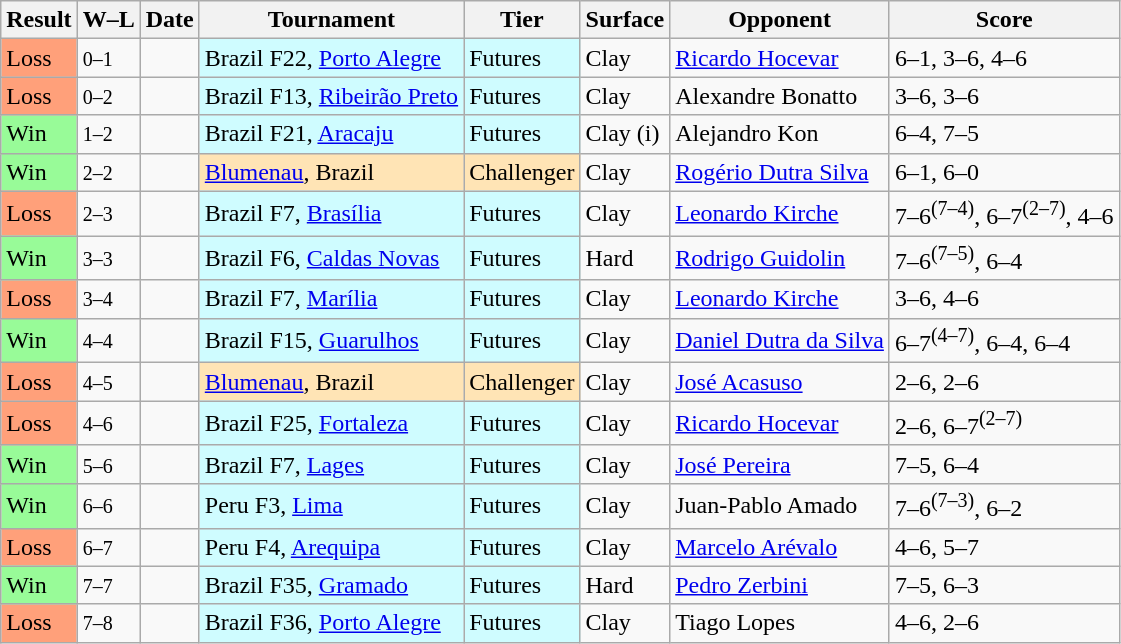<table class="sortable wikitable">
<tr>
<th>Result</th>
<th class="unsortable">W–L</th>
<th>Date</th>
<th>Tournament</th>
<th>Tier</th>
<th>Surface</th>
<th>Opponent</th>
<th class="unsortable">Score</th>
</tr>
<tr>
<td bgcolor=FFA07A>Loss</td>
<td><small>0–1</small></td>
<td></td>
<td style="background:#cffcff;">Brazil F22, <a href='#'>Porto Alegre</a></td>
<td style="background:#cffcff;">Futures</td>
<td>Clay</td>
<td> <a href='#'>Ricardo Hocevar</a></td>
<td>6–1, 3–6, 4–6</td>
</tr>
<tr>
<td bgcolor=FFA07A>Loss</td>
<td><small>0–2</small></td>
<td></td>
<td style="background:#cffcff;">Brazil F13, <a href='#'>Ribeirão Preto</a></td>
<td style="background:#cffcff;">Futures</td>
<td>Clay</td>
<td> Alexandre Bonatto</td>
<td>3–6, 3–6</td>
</tr>
<tr>
<td bgcolor=98FB98>Win</td>
<td><small>1–2</small></td>
<td></td>
<td style="background:#cffcff;">Brazil F21, <a href='#'>Aracaju</a></td>
<td style="background:#cffcff;">Futures</td>
<td>Clay (i)</td>
<td> Alejandro Kon</td>
<td>6–4, 7–5</td>
</tr>
<tr>
<td bgcolor=98FB98>Win</td>
<td><small>2–2</small></td>
<td><a href='#'></a></td>
<td style="background:moccasin;"><a href='#'>Blumenau</a>, Brazil</td>
<td style="background:moccasin;">Challenger</td>
<td>Clay</td>
<td> <a href='#'>Rogério Dutra Silva</a></td>
<td>6–1, 6–0</td>
</tr>
<tr>
<td bgcolor=FFA07A>Loss</td>
<td><small>2–3</small></td>
<td></td>
<td style="background:#cffcff;">Brazil F7, <a href='#'>Brasília</a></td>
<td style="background:#cffcff;">Futures</td>
<td>Clay</td>
<td> <a href='#'>Leonardo Kirche</a></td>
<td>7–6<sup>(7–4)</sup>, 6–7<sup>(2–7)</sup>, 4–6</td>
</tr>
<tr>
<td bgcolor=98FB98>Win</td>
<td><small>3–3</small></td>
<td></td>
<td style="background:#cffcff;">Brazil F6, <a href='#'>Caldas Novas</a></td>
<td style="background:#cffcff;">Futures</td>
<td>Hard</td>
<td> <a href='#'>Rodrigo Guidolin</a></td>
<td>7–6<sup>(7–5)</sup>, 6–4</td>
</tr>
<tr>
<td bgcolor=FFA07A>Loss</td>
<td><small>3–4</small></td>
<td></td>
<td style="background:#cffcff;">Brazil F7, <a href='#'>Marília</a></td>
<td style="background:#cffcff;">Futures</td>
<td>Clay</td>
<td> <a href='#'>Leonardo Kirche</a></td>
<td>3–6, 4–6</td>
</tr>
<tr>
<td bgcolor=98FB98>Win</td>
<td><small>4–4</small></td>
<td></td>
<td style="background:#cffcff;">Brazil F15, <a href='#'>Guarulhos</a></td>
<td style="background:#cffcff;">Futures</td>
<td>Clay</td>
<td> <a href='#'>Daniel Dutra da Silva</a></td>
<td>6–7<sup>(4–7)</sup>, 6–4, 6–4</td>
</tr>
<tr>
<td bgcolor=FFA07A>Loss</td>
<td><small>4–5</small></td>
<td><a href='#'></a></td>
<td style="background:moccasin;"><a href='#'>Blumenau</a>, Brazil</td>
<td style="background:moccasin;">Challenger</td>
<td>Clay</td>
<td> <a href='#'>José Acasuso</a></td>
<td>2–6, 2–6</td>
</tr>
<tr>
<td bgcolor=FFA07A>Loss</td>
<td><small>4–6</small></td>
<td></td>
<td style="background:#cffcff;">Brazil F25, <a href='#'>Fortaleza</a></td>
<td style="background:#cffcff;">Futures</td>
<td>Clay</td>
<td> <a href='#'>Ricardo Hocevar</a></td>
<td>2–6, 6–7<sup>(2–7)</sup></td>
</tr>
<tr>
<td bgcolor=98FB98>Win</td>
<td><small>5–6</small></td>
<td></td>
<td style="background:#cffcff;">Brazil F7, <a href='#'>Lages</a></td>
<td style="background:#cffcff;">Futures</td>
<td>Clay</td>
<td> <a href='#'>José Pereira</a></td>
<td>7–5, 6–4</td>
</tr>
<tr>
<td bgcolor=98FB98>Win</td>
<td><small>6–6</small></td>
<td></td>
<td style="background:#cffcff;">Peru F3, <a href='#'>Lima</a></td>
<td style="background:#cffcff;">Futures</td>
<td>Clay</td>
<td> Juan-Pablo Amado</td>
<td>7–6<sup>(7–3)</sup>, 6–2</td>
</tr>
<tr>
<td bgcolor=FFA07A>Loss</td>
<td><small>6–7</small></td>
<td></td>
<td style="background:#cffcff;">Peru F4, <a href='#'>Arequipa</a></td>
<td style="background:#cffcff;">Futures</td>
<td>Clay</td>
<td> <a href='#'>Marcelo Arévalo</a></td>
<td>4–6, 5–7</td>
</tr>
<tr>
<td bgcolor=98FB98>Win</td>
<td><small>7–7</small></td>
<td></td>
<td style="background:#cffcff;">Brazil F35, <a href='#'>Gramado</a></td>
<td style="background:#cffcff;">Futures</td>
<td>Hard</td>
<td> <a href='#'>Pedro Zerbini</a></td>
<td>7–5, 6–3</td>
</tr>
<tr>
<td bgcolor=FFA07A>Loss</td>
<td><small>7–8</small></td>
<td></td>
<td style="background:#cffcff;">Brazil F36, <a href='#'>Porto Alegre</a></td>
<td style="background:#cffcff;">Futures</td>
<td>Clay</td>
<td> Tiago Lopes</td>
<td>4–6, 2–6</td>
</tr>
</table>
